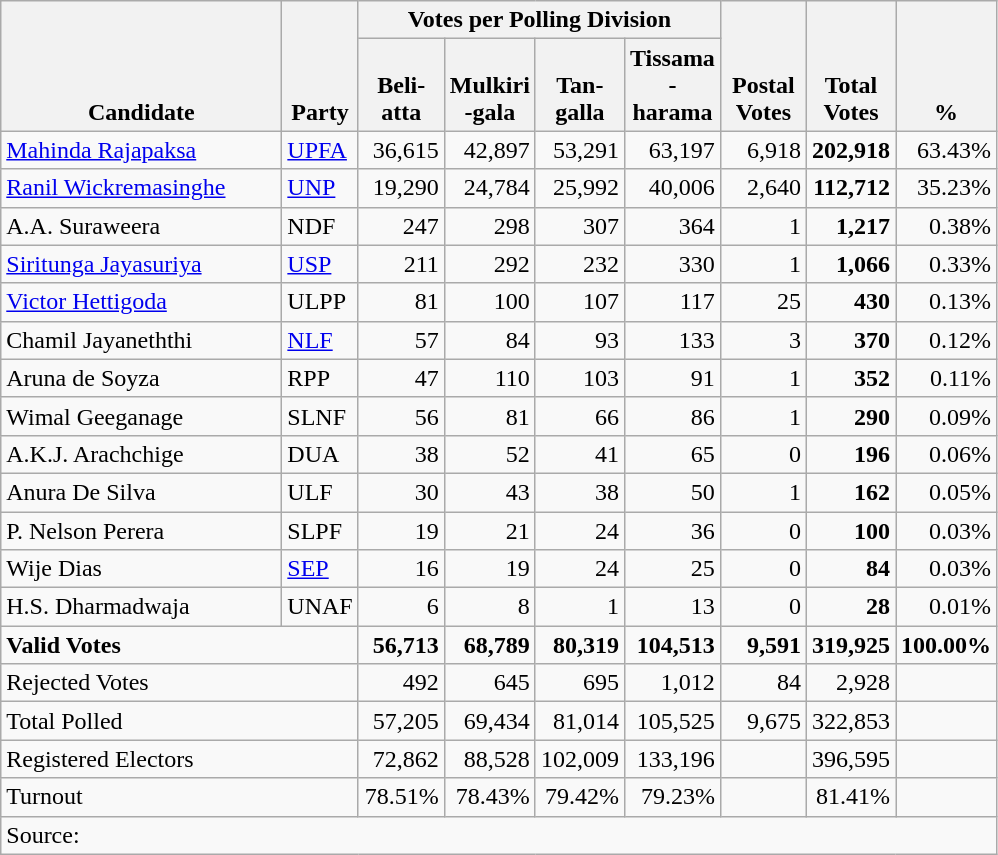<table class="wikitable" style="text-align:right;">
<tr>
<th align=left valign=bottom rowspan=2 width="180">Candidate</th>
<th align=left valign=bottom rowspan=2 width="40">Party</th>
<th colspan=4>Votes per Polling Division</th>
<th align=center valign=bottom rowspan=2 width="50">Postal<br>Votes</th>
<th align=center valign=bottom rowspan=2 width="50">Total Votes</th>
<th align=center valign=bottom rowspan=2 width="50">%</th>
</tr>
<tr>
<th align=center valign=bottom width="50">Beli-<br>atta</th>
<th align=center valign=bottom width="50">Mulkiri<br>-gala</th>
<th align=center valign=bottom width="50">Tan-<br>galla</th>
<th align=center valign=bottom width="50">Tissama<br>-harama</th>
</tr>
<tr>
<td align=left><a href='#'>Mahinda Rajapaksa</a></td>
<td align=left><a href='#'>UPFA</a></td>
<td>36,615</td>
<td>42,897</td>
<td>53,291</td>
<td>63,197</td>
<td>6,918</td>
<td><strong>202,918</strong></td>
<td>63.43%</td>
</tr>
<tr>
<td align=left><a href='#'>Ranil Wickremasinghe</a></td>
<td align=left><a href='#'>UNP</a></td>
<td>19,290</td>
<td>24,784</td>
<td>25,992</td>
<td>40,006</td>
<td>2,640</td>
<td><strong>112,712</strong></td>
<td>35.23%</td>
</tr>
<tr>
<td align=left>A.A. Suraweera</td>
<td align=left>NDF</td>
<td>247</td>
<td>298</td>
<td>307</td>
<td>364</td>
<td>1</td>
<td><strong>1,217</strong></td>
<td>0.38%</td>
</tr>
<tr>
<td align=left><a href='#'>Siritunga Jayasuriya</a></td>
<td align=left><a href='#'>USP</a></td>
<td>211</td>
<td>292</td>
<td>232</td>
<td>330</td>
<td>1</td>
<td><strong>1,066</strong></td>
<td>0.33%</td>
</tr>
<tr>
<td align=left><a href='#'>Victor Hettigoda</a></td>
<td align=left>ULPP</td>
<td>81</td>
<td>100</td>
<td>107</td>
<td>117</td>
<td>25</td>
<td><strong>430</strong></td>
<td>0.13%</td>
</tr>
<tr>
<td align=left>Chamil Jayaneththi</td>
<td align=left><a href='#'>NLF</a></td>
<td>57</td>
<td>84</td>
<td>93</td>
<td>133</td>
<td>3</td>
<td><strong>370</strong></td>
<td>0.12%</td>
</tr>
<tr>
<td align=left>Aruna de Soyza</td>
<td align=left>RPP</td>
<td>47</td>
<td>110</td>
<td>103</td>
<td>91</td>
<td>1</td>
<td><strong>352</strong></td>
<td>0.11%</td>
</tr>
<tr>
<td align=left>Wimal Geeganage</td>
<td align=left>SLNF</td>
<td>56</td>
<td>81</td>
<td>66</td>
<td>86</td>
<td>1</td>
<td><strong>290</strong></td>
<td>0.09%</td>
</tr>
<tr>
<td align=left>A.K.J. Arachchige</td>
<td align=left>DUA</td>
<td>38</td>
<td>52</td>
<td>41</td>
<td>65</td>
<td>0</td>
<td><strong>196</strong></td>
<td>0.06%</td>
</tr>
<tr>
<td align=left>Anura De Silva</td>
<td align=left>ULF</td>
<td>30</td>
<td>43</td>
<td>38</td>
<td>50</td>
<td>1</td>
<td><strong>162</strong></td>
<td>0.05%</td>
</tr>
<tr>
<td align=left>P. Nelson Perera</td>
<td align=left>SLPF</td>
<td>19</td>
<td>21</td>
<td>24</td>
<td>36</td>
<td>0</td>
<td><strong>100</strong></td>
<td>0.03%</td>
</tr>
<tr>
<td align=left>Wije Dias</td>
<td align=left><a href='#'>SEP</a></td>
<td>16</td>
<td>19</td>
<td>24</td>
<td>25</td>
<td>0</td>
<td><strong>84</strong></td>
<td>0.03%</td>
</tr>
<tr>
<td align=left>H.S. Dharmadwaja</td>
<td align=left>UNAF</td>
<td>6</td>
<td>8</td>
<td>1</td>
<td>13</td>
<td>0</td>
<td><strong>28</strong></td>
<td>0.01%</td>
</tr>
<tr>
<td align=left colspan=2><strong>Valid Votes</strong></td>
<td><strong>56,713</strong></td>
<td><strong>68,789</strong></td>
<td><strong>80,319</strong></td>
<td><strong>104,513</strong></td>
<td><strong>9,591</strong></td>
<td><strong>319,925</strong></td>
<td><strong>100.00%</strong></td>
</tr>
<tr>
<td align=left colspan=2>Rejected Votes</td>
<td>492</td>
<td>645</td>
<td>695</td>
<td>1,012</td>
<td>84</td>
<td>2,928</td>
<td></td>
</tr>
<tr>
<td align=left colspan=2>Total Polled</td>
<td>57,205</td>
<td>69,434</td>
<td>81,014</td>
<td>105,525</td>
<td>9,675</td>
<td>322,853</td>
<td></td>
</tr>
<tr>
<td align=left colspan=2>Registered Electors</td>
<td>72,862</td>
<td>88,528</td>
<td>102,009</td>
<td>133,196</td>
<td></td>
<td>396,595</td>
<td></td>
</tr>
<tr>
<td align=left colspan=2>Turnout</td>
<td>78.51%</td>
<td>78.43%</td>
<td>79.42%</td>
<td>79.23%</td>
<td></td>
<td>81.41%</td>
<td></td>
</tr>
<tr>
<td align=left colspan=9>Source:</td>
</tr>
</table>
